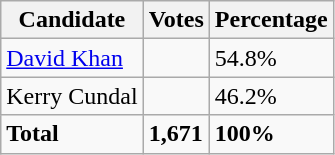<table class="wikitable">
<tr>
<th>Candidate</th>
<th>Votes</th>
<th>Percentage</th>
</tr>
<tr>
<td><a href='#'>David Khan</a></td>
<td></td>
<td>54.8%</td>
</tr>
<tr>
<td>Kerry Cundal</td>
<td></td>
<td>46.2%</td>
</tr>
<tr>
<td><strong>Total</strong></td>
<td><strong> 1,671</strong></td>
<td><strong>100%</strong></td>
</tr>
</table>
